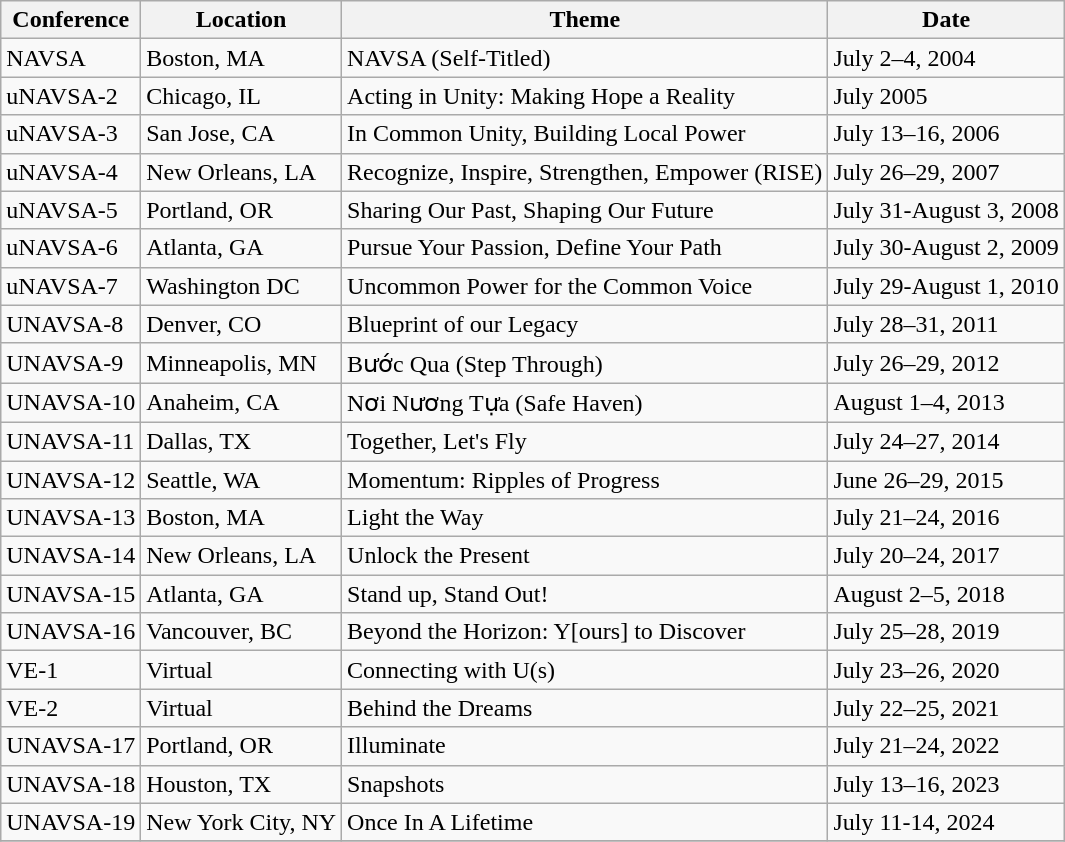<table class="wikitable">
<tr>
<th>Conference</th>
<th>Location</th>
<th>Theme</th>
<th>Date</th>
</tr>
<tr>
<td>NAVSA</td>
<td>Boston, MA</td>
<td>NAVSA (Self-Titled)</td>
<td>July 2–4, 2004</td>
</tr>
<tr>
<td>uNAVSA-2</td>
<td>Chicago, IL</td>
<td>Acting in Unity: Making Hope a Reality</td>
<td>July 2005</td>
</tr>
<tr>
<td>uNAVSA-3</td>
<td>San Jose, CA</td>
<td>In Common Unity, Building Local Power</td>
<td>July 13–16, 2006</td>
</tr>
<tr>
<td>uNAVSA-4</td>
<td>New Orleans, LA</td>
<td>Recognize, Inspire, Strengthen, Empower (RISE)</td>
<td>July 26–29, 2007</td>
</tr>
<tr>
<td>uNAVSA-5</td>
<td>Portland, OR</td>
<td>Sharing Our Past, Shaping Our Future</td>
<td>July 31-August 3, 2008</td>
</tr>
<tr>
<td>uNAVSA-6</td>
<td>Atlanta, GA</td>
<td>Pursue Your Passion, Define Your Path</td>
<td>July 30-August 2, 2009</td>
</tr>
<tr>
<td>uNAVSA-7</td>
<td>Washington DC</td>
<td>Uncommon Power for the Common Voice</td>
<td>July 29-August 1, 2010</td>
</tr>
<tr>
<td>UNAVSA-8</td>
<td>Denver, CO</td>
<td>Blueprint of our Legacy</td>
<td>July 28–31, 2011</td>
</tr>
<tr>
<td>UNAVSA-9</td>
<td>Minneapolis, MN</td>
<td>Bước Qua (Step Through)</td>
<td>July 26–29, 2012</td>
</tr>
<tr>
<td>UNAVSA-10</td>
<td>Anaheim, CA</td>
<td>Nơi Nương Tựa (Safe Haven)</td>
<td>August 1–4, 2013</td>
</tr>
<tr>
<td>UNAVSA-11</td>
<td>Dallas, TX</td>
<td>Together, Let's Fly</td>
<td>July 24–27, 2014</td>
</tr>
<tr>
<td>UNAVSA-12</td>
<td>Seattle, WA</td>
<td>Momentum: Ripples of Progress</td>
<td>June 26–29, 2015</td>
</tr>
<tr>
<td>UNAVSA-13</td>
<td>Boston, MA</td>
<td>Light the Way</td>
<td>July 21–24, 2016</td>
</tr>
<tr>
<td>UNAVSA-14</td>
<td>New Orleans, LA</td>
<td>Unlock the Present</td>
<td>July 20–24, 2017</td>
</tr>
<tr>
<td>UNAVSA-15</td>
<td>Atlanta, GA</td>
<td>Stand up, Stand Out!</td>
<td>August 2–5, 2018</td>
</tr>
<tr>
<td>UNAVSA-16</td>
<td>Vancouver, BC</td>
<td>Beyond the Horizon: Y[ours] to Discover</td>
<td>July 25–28, 2019</td>
</tr>
<tr>
<td>VE-1</td>
<td>Virtual</td>
<td>Connecting with U(s)</td>
<td>July 23–26, 2020</td>
</tr>
<tr>
<td>VE-2</td>
<td>Virtual</td>
<td>Behind the Dreams</td>
<td>July 22–25, 2021</td>
</tr>
<tr>
<td>UNAVSA-17</td>
<td>Portland, OR</td>
<td>Illuminate</td>
<td>July 21–24, 2022</td>
</tr>
<tr>
<td>UNAVSA-18</td>
<td>Houston, TX</td>
<td>Snapshots</td>
<td>July 13–16, 2023</td>
</tr>
<tr>
<td>UNAVSA-19</td>
<td>New York City, NY</td>
<td>Once In A Lifetime</td>
<td>July 11-14, 2024</td>
</tr>
<tr>
</tr>
</table>
